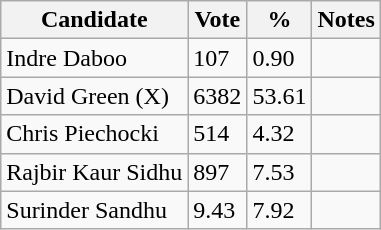<table class="wikitable">
<tr>
<th>Candidate</th>
<th>Vote</th>
<th>%</th>
<th>Notes</th>
</tr>
<tr>
<td>Indre Daboo</td>
<td>107</td>
<td>0.90</td>
<td></td>
</tr>
<tr>
<td>David Green (X)</td>
<td>6382</td>
<td>53.61</td>
<td Incumbent></td>
</tr>
<tr>
<td>Chris Piechocki</td>
<td>514</td>
<td>4.32</td>
<td></td>
</tr>
<tr>
<td>Rajbir Kaur Sidhu</td>
<td>897</td>
<td>7.53</td>
<td></td>
</tr>
<tr>
<td>Surinder Sandhu</td>
<td>9.43</td>
<td>7.92</td>
<td></td>
</tr>
</table>
